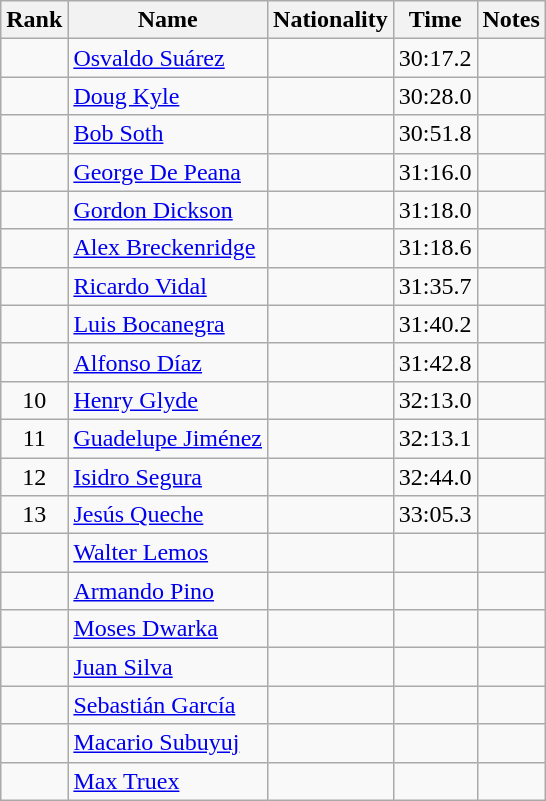<table class="wikitable sortable" style="text-align:center">
<tr>
<th>Rank</th>
<th>Name</th>
<th>Nationality</th>
<th>Time</th>
<th>Notes</th>
</tr>
<tr>
<td></td>
<td align=left><a href='#'>Osvaldo Suárez</a></td>
<td align=left></td>
<td>30:17.2</td>
<td></td>
</tr>
<tr>
<td></td>
<td align=left><a href='#'>Doug Kyle</a></td>
<td align=left></td>
<td>30:28.0</td>
<td></td>
</tr>
<tr>
<td></td>
<td align=left><a href='#'>Bob Soth</a></td>
<td align=left></td>
<td>30:51.8</td>
<td></td>
</tr>
<tr>
<td></td>
<td align=left><a href='#'>George De Peana</a></td>
<td align=left></td>
<td>31:16.0</td>
<td></td>
</tr>
<tr>
<td></td>
<td align=left><a href='#'>Gordon Dickson</a></td>
<td align=left></td>
<td>31:18.0</td>
<td></td>
</tr>
<tr>
<td></td>
<td align=left><a href='#'>Alex Breckenridge</a></td>
<td align=left></td>
<td>31:18.6</td>
<td></td>
</tr>
<tr>
<td></td>
<td align=left><a href='#'>Ricardo Vidal</a></td>
<td align=left></td>
<td>31:35.7</td>
<td></td>
</tr>
<tr>
<td></td>
<td align=left><a href='#'>Luis Bocanegra</a></td>
<td align=left></td>
<td>31:40.2</td>
<td></td>
</tr>
<tr>
<td></td>
<td align=left><a href='#'>Alfonso Díaz</a></td>
<td align=left></td>
<td>31:42.8</td>
<td></td>
</tr>
<tr>
<td>10</td>
<td align=left><a href='#'>Henry Glyde</a></td>
<td align=left></td>
<td>32:13.0</td>
<td></td>
</tr>
<tr>
<td>11</td>
<td align=left><a href='#'>Guadelupe Jiménez</a></td>
<td align=left></td>
<td>32:13.1</td>
<td></td>
</tr>
<tr>
<td>12</td>
<td align=left><a href='#'>Isidro Segura</a></td>
<td align=left></td>
<td>32:44.0</td>
<td></td>
</tr>
<tr>
<td>13</td>
<td align=left><a href='#'>Jesús Queche</a></td>
<td align=left></td>
<td>33:05.3</td>
<td></td>
</tr>
<tr>
<td></td>
<td align=left><a href='#'>Walter Lemos</a></td>
<td align=left></td>
<td></td>
<td></td>
</tr>
<tr>
<td></td>
<td align=left><a href='#'>Armando Pino</a></td>
<td align=left></td>
<td></td>
<td></td>
</tr>
<tr>
<td></td>
<td align=left><a href='#'>Moses Dwarka</a></td>
<td align=left></td>
<td></td>
<td></td>
</tr>
<tr>
<td></td>
<td align=left><a href='#'>Juan Silva</a></td>
<td align=left></td>
<td></td>
<td></td>
</tr>
<tr>
<td></td>
<td align=left><a href='#'>Sebastián García</a></td>
<td align=left></td>
<td></td>
<td></td>
</tr>
<tr>
<td></td>
<td align=left><a href='#'>Macario Subuyuj</a></td>
<td align=left></td>
<td></td>
<td></td>
</tr>
<tr>
<td></td>
<td align=left><a href='#'>Max Truex</a></td>
<td align=left></td>
<td></td>
<td></td>
</tr>
</table>
